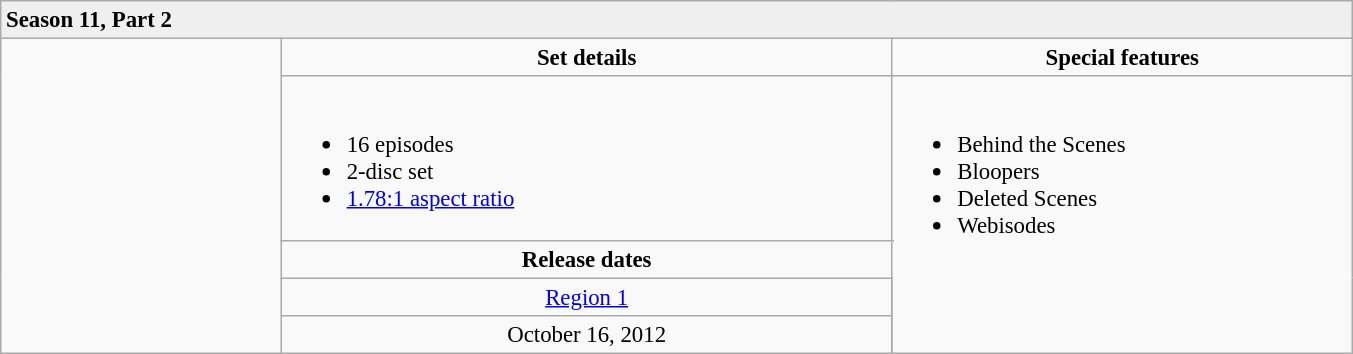<table class="wikitable" style="font-size: 95%;">
<tr style="background:#EFEFEF">
<td colspan="5"><strong>Season 11, Part 2</strong></td>
</tr>
<tr valign="top">
<td rowspan="5" valign="center" align="center" width="180"></td>
<td align="center" width="400" colspan="3"><strong>Set details</strong></td>
<td width="300" align="center"><strong>Special features</strong></td>
</tr>
<tr valign="top">
<td colspan="3" align="left" width="400"><br><ul><li>16 episodes</li><li>2-disc set</li><li><a href='#'>1.78:1 aspect ratio</a></li></ul></td>
<td rowspan="4" align="left" width="300"><br><ul><li>Behind the Scenes</li><li>Bloopers</li><li>Deleted Scenes</li><li>Webisodes</li></ul></td>
</tr>
<tr>
<td colspan="3" align="center"><strong>Release dates</strong></td>
</tr>
<tr>
<td align="center"> <a href='#'>Region 1</a><br></td>
</tr>
<tr>
<td align="center">October 16, 2012<br></td>
</tr>
</table>
